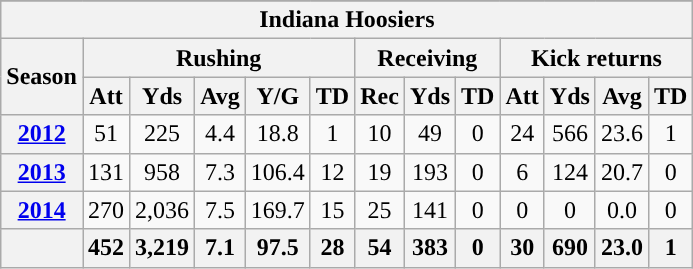<table class=wikitable style="text-align:center;">
<tr>
</tr>
<tr>
<th colspan="14">Indiana Hoosiers</th>
</tr>
<tr>
<th rowspan="2">Season</th>
<th colspan="5">Rushing</th>
<th colspan="3">Receiving</th>
<th colspan="5">Kick returns</th>
</tr>
<tr>
<th>Att</th>
<th>Yds</th>
<th>Avg</th>
<th>Y/G</th>
<th>TD</th>
<th>Rec</th>
<th>Yds</th>
<th>TD</th>
<th>Att</th>
<th>Yds</th>
<th>Avg</th>
<th>TD</th>
</tr>
<tr>
<th><a href='#'>2012</a></th>
<td>51</td>
<td>225</td>
<td>4.4</td>
<td>18.8</td>
<td>1</td>
<td>10</td>
<td>49</td>
<td>0</td>
<td>24</td>
<td>566</td>
<td>23.6</td>
<td>1</td>
</tr>
<tr>
<th><a href='#'>2013</a></th>
<td>131</td>
<td>958</td>
<td>7.3</td>
<td>106.4</td>
<td>12</td>
<td>19</td>
<td>193</td>
<td>0</td>
<td>6</td>
<td>124</td>
<td>20.7</td>
<td>0</td>
</tr>
<tr>
<th><a href='#'>2014</a></th>
<td>270</td>
<td>2,036</td>
<td>7.5</td>
<td>169.7</td>
<td>15</td>
<td>25</td>
<td>141</td>
<td>0</td>
<td>0</td>
<td>0</td>
<td>0.0</td>
<td>0</td>
</tr>
<tr>
<th></th>
<th>452</th>
<th>3,219</th>
<th>7.1</th>
<th>97.5</th>
<th>28</th>
<th>54</th>
<th>383</th>
<th>0</th>
<th>30</th>
<th>690</th>
<th>23.0</th>
<th>1</th>
</tr>
</table>
